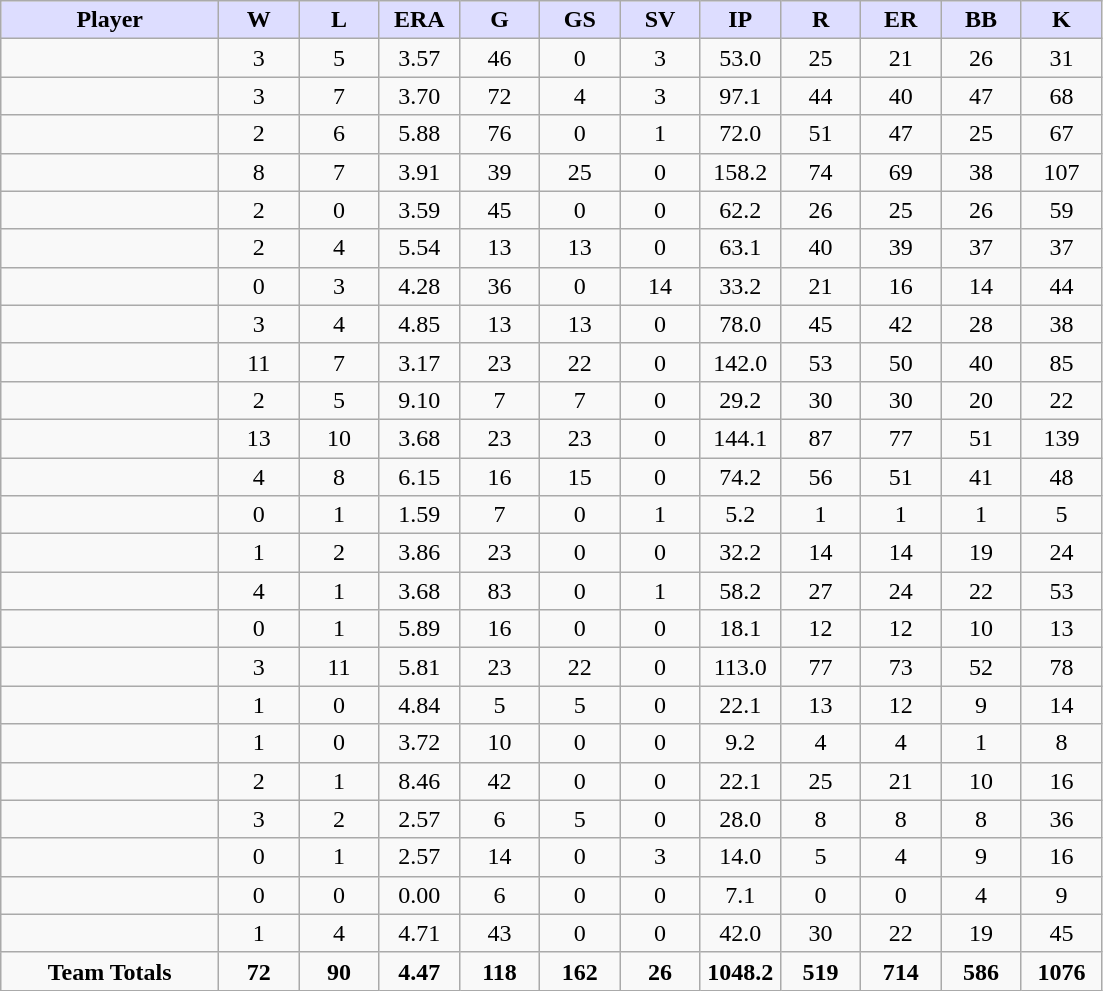<table class="wikitable sortable">
<tr>
<th style="background:#ddf; width:19%;">Player</th>
<th style="background:#ddf; width:7%;">W</th>
<th style="background:#ddf; width:7%;">L</th>
<th style="background:#ddf; width:7%;">ERA</th>
<th style="background:#ddf; width:7%;">G</th>
<th style="background:#ddf; width:7%;">GS</th>
<th style="background:#ddf; width:7%;">SV</th>
<th style="background:#ddf; width:7%;">IP</th>
<th style="background:#ddf; width:7%;">R</th>
<th style="background:#ddf; width:7%;">ER</th>
<th style="background:#ddf; width:7%;">BB</th>
<th style="background:#ddf; width:7%;">K</th>
</tr>
<tr style="text-align:center;">
<td></td>
<td>3</td>
<td>5</td>
<td>3.57</td>
<td>46</td>
<td>0</td>
<td>3</td>
<td>53.0</td>
<td>25</td>
<td>21</td>
<td>26</td>
<td>31</td>
</tr>
<tr style="text-align:center;">
<td></td>
<td>3</td>
<td>7</td>
<td>3.70</td>
<td>72</td>
<td>4</td>
<td>3</td>
<td>97.1</td>
<td>44</td>
<td>40</td>
<td>47</td>
<td>68</td>
</tr>
<tr style="text-align:center;">
<td></td>
<td>2</td>
<td>6</td>
<td>5.88</td>
<td>76</td>
<td>0</td>
<td>1</td>
<td>72.0</td>
<td>51</td>
<td>47</td>
<td>25</td>
<td>67</td>
</tr>
<tr style="text-align:center;">
<td></td>
<td>8</td>
<td>7</td>
<td>3.91</td>
<td>39</td>
<td>25</td>
<td>0</td>
<td>158.2</td>
<td>74</td>
<td>69</td>
<td>38</td>
<td>107</td>
</tr>
<tr style="text-align:center;">
<td></td>
<td>2</td>
<td>0</td>
<td>3.59</td>
<td>45</td>
<td>0</td>
<td>0</td>
<td>62.2</td>
<td>26</td>
<td>25</td>
<td>26</td>
<td>59</td>
</tr>
<tr style="text-align:center;">
<td></td>
<td>2</td>
<td>4</td>
<td>5.54</td>
<td>13</td>
<td>13</td>
<td>0</td>
<td>63.1</td>
<td>40</td>
<td>39</td>
<td>37</td>
<td>37</td>
</tr>
<tr style="text-align:center;">
<td></td>
<td>0</td>
<td>3</td>
<td>4.28</td>
<td>36</td>
<td>0</td>
<td>14</td>
<td>33.2</td>
<td>21</td>
<td>16</td>
<td>14</td>
<td>44</td>
</tr>
<tr style="text-align:center;">
<td></td>
<td>3</td>
<td>4</td>
<td>4.85</td>
<td>13</td>
<td>13</td>
<td>0</td>
<td>78.0</td>
<td>45</td>
<td>42</td>
<td>28</td>
<td>38</td>
</tr>
<tr style="text-align:center;">
<td></td>
<td>11</td>
<td>7</td>
<td>3.17</td>
<td>23</td>
<td>22</td>
<td>0</td>
<td>142.0</td>
<td>53</td>
<td>50</td>
<td>40</td>
<td>85</td>
</tr>
<tr style="text-align:center;">
<td></td>
<td>2</td>
<td>5</td>
<td>9.10</td>
<td>7</td>
<td>7</td>
<td>0</td>
<td>29.2</td>
<td>30</td>
<td>30</td>
<td>20</td>
<td>22</td>
</tr>
<tr style="text-align:center;">
<td></td>
<td>13</td>
<td>10</td>
<td>3.68</td>
<td>23</td>
<td>23</td>
<td>0</td>
<td>144.1</td>
<td>87</td>
<td>77</td>
<td>51</td>
<td>139</td>
</tr>
<tr style="text-align:center;">
<td></td>
<td>4</td>
<td>8</td>
<td>6.15</td>
<td>16</td>
<td>15</td>
<td>0</td>
<td>74.2</td>
<td>56</td>
<td>51</td>
<td>41</td>
<td>48</td>
</tr>
<tr style="text-align:center;">
<td></td>
<td>0</td>
<td>1</td>
<td>1.59</td>
<td>7</td>
<td>0</td>
<td>1</td>
<td>5.2</td>
<td>1</td>
<td>1</td>
<td>1</td>
<td>5</td>
</tr>
<tr style="text-align:center;">
<td></td>
<td>1</td>
<td>2</td>
<td>3.86</td>
<td>23</td>
<td>0</td>
<td>0</td>
<td>32.2</td>
<td>14</td>
<td>14</td>
<td>19</td>
<td>24</td>
</tr>
<tr style="text-align:center;">
<td></td>
<td>4</td>
<td>1</td>
<td>3.68</td>
<td>83</td>
<td>0</td>
<td>1</td>
<td>58.2</td>
<td>27</td>
<td>24</td>
<td>22</td>
<td>53</td>
</tr>
<tr style="text-align:center;">
<td></td>
<td>0</td>
<td>1</td>
<td>5.89</td>
<td>16</td>
<td>0</td>
<td>0</td>
<td>18.1</td>
<td>12</td>
<td>12</td>
<td>10</td>
<td>13</td>
</tr>
<tr style="text-align:center;">
<td></td>
<td>3</td>
<td>11</td>
<td>5.81</td>
<td>23</td>
<td>22</td>
<td>0</td>
<td>113.0</td>
<td>77</td>
<td>73</td>
<td>52</td>
<td>78</td>
</tr>
<tr style="text-align:center;">
<td></td>
<td>1</td>
<td>0</td>
<td>4.84</td>
<td>5</td>
<td>5</td>
<td>0</td>
<td>22.1</td>
<td>13</td>
<td>12</td>
<td>9</td>
<td>14</td>
</tr>
<tr style="text-align:center;">
<td></td>
<td>1</td>
<td>0</td>
<td>3.72</td>
<td>10</td>
<td>0</td>
<td>0</td>
<td>9.2</td>
<td>4</td>
<td>4</td>
<td>1</td>
<td>8</td>
</tr>
<tr style="text-align:center;">
<td></td>
<td>2</td>
<td>1</td>
<td>8.46</td>
<td>42</td>
<td>0</td>
<td>0</td>
<td>22.1</td>
<td>25</td>
<td>21</td>
<td>10</td>
<td>16</td>
</tr>
<tr style="text-align:center;">
<td></td>
<td>3</td>
<td>2</td>
<td>2.57</td>
<td>6</td>
<td>5</td>
<td>0</td>
<td>28.0</td>
<td>8</td>
<td>8</td>
<td>8</td>
<td>36</td>
</tr>
<tr style="text-align:center;">
<td></td>
<td>0</td>
<td>1</td>
<td>2.57</td>
<td>14</td>
<td>0</td>
<td>3</td>
<td>14.0</td>
<td>5</td>
<td>4</td>
<td>9</td>
<td>16</td>
</tr>
<tr style="text-align:center;">
<td></td>
<td>0</td>
<td>0</td>
<td>0.00</td>
<td>6</td>
<td>0</td>
<td>0</td>
<td>7.1</td>
<td>0</td>
<td>0</td>
<td>4</td>
<td>9</td>
</tr>
<tr style="text-align:center;">
<td></td>
<td>1</td>
<td>4</td>
<td>4.71</td>
<td>43</td>
<td>0</td>
<td>0</td>
<td>42.0</td>
<td>30</td>
<td>22</td>
<td>19</td>
<td>45</td>
</tr>
<tr style="text-align:center;" class="unsortable">
<td><strong>Team Totals</strong></td>
<td><strong>72</strong></td>
<td><strong>90</strong></td>
<td><strong>4.47</strong></td>
<td><strong>118</strong></td>
<td><strong>162</strong></td>
<td><strong>26</strong></td>
<td><strong>1048.2</strong></td>
<td><strong>519</strong></td>
<td><strong>714</strong></td>
<td><strong>586</strong></td>
<td><strong>1076</strong></td>
</tr>
</table>
